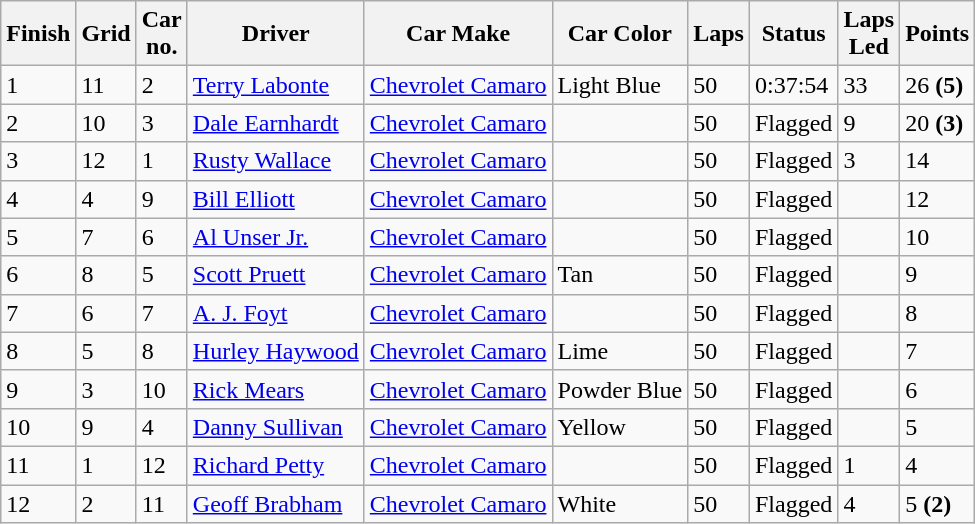<table class="wikitable">
<tr>
<th>Finish</th>
<th>Grid</th>
<th>Car<br>no.</th>
<th>Driver</th>
<th>Car Make</th>
<th>Car Color</th>
<th>Laps</th>
<th>Status</th>
<th>Laps<br>Led</th>
<th>Points</th>
</tr>
<tr>
<td>1</td>
<td>11</td>
<td>2</td>
<td> <a href='#'>Terry Labonte</a></td>
<td><a href='#'>Chevrolet Camaro</a></td>
<td><div> Light Blue</div></td>
<td>50</td>
<td>0:37:54</td>
<td>33</td>
<td>26 <strong>(5)</strong></td>
</tr>
<tr>
<td>2</td>
<td>10</td>
<td>3</td>
<td> <a href='#'>Dale Earnhardt</a></td>
<td><a href='#'>Chevrolet Camaro</a></td>
<td><div></div></td>
<td>50</td>
<td>Flagged</td>
<td>9</td>
<td>20 <strong>(3)</strong></td>
</tr>
<tr>
<td>3</td>
<td>12</td>
<td>1</td>
<td> <a href='#'>Rusty Wallace</a></td>
<td><a href='#'>Chevrolet Camaro</a></td>
<td><div></div></td>
<td>50</td>
<td>Flagged</td>
<td>3</td>
<td>14</td>
</tr>
<tr>
<td>4</td>
<td>4</td>
<td>9</td>
<td> <a href='#'>Bill Elliott</a></td>
<td><a href='#'>Chevrolet Camaro</a></td>
<td><div></div></td>
<td>50</td>
<td>Flagged</td>
<td></td>
<td>12</td>
</tr>
<tr>
<td>5</td>
<td>7</td>
<td>6</td>
<td> <a href='#'>Al Unser Jr.</a></td>
<td><a href='#'>Chevrolet Camaro</a></td>
<td><div></div></td>
<td>50</td>
<td>Flagged</td>
<td></td>
<td>10</td>
</tr>
<tr>
<td>6</td>
<td>8</td>
<td>5</td>
<td> <a href='#'>Scott Pruett</a></td>
<td><a href='#'>Chevrolet Camaro</a></td>
<td><div> Tan</div></td>
<td>50</td>
<td>Flagged</td>
<td></td>
<td>9</td>
</tr>
<tr>
<td>7</td>
<td>6</td>
<td>7</td>
<td> <a href='#'>A. J. Foyt</a></td>
<td><a href='#'>Chevrolet Camaro</a></td>
<td><div></div></td>
<td>50</td>
<td>Flagged</td>
<td></td>
<td>8</td>
</tr>
<tr>
<td>8</td>
<td>5</td>
<td>8</td>
<td> <a href='#'>Hurley Haywood</a></td>
<td><a href='#'>Chevrolet Camaro</a></td>
<td><div> Lime</div></td>
<td>50</td>
<td>Flagged</td>
<td></td>
<td>7</td>
</tr>
<tr>
<td>9</td>
<td>3</td>
<td>10</td>
<td> <a href='#'>Rick Mears</a></td>
<td><a href='#'>Chevrolet Camaro</a></td>
<td><div> Powder Blue</div></td>
<td>50</td>
<td>Flagged</td>
<td></td>
<td>6</td>
</tr>
<tr>
<td>10</td>
<td>9</td>
<td>4</td>
<td> <a href='#'>Danny Sullivan</a></td>
<td><a href='#'>Chevrolet Camaro</a></td>
<td><div> Yellow</div></td>
<td>50</td>
<td>Flagged</td>
<td></td>
<td>5</td>
</tr>
<tr>
<td>11</td>
<td>1</td>
<td>12</td>
<td> <a href='#'>Richard Petty</a></td>
<td><a href='#'>Chevrolet Camaro</a></td>
<td><div></div></td>
<td>50</td>
<td>Flagged</td>
<td>1</td>
<td>4</td>
</tr>
<tr>
<td>12</td>
<td>2</td>
<td>11</td>
<td> <a href='#'>Geoff Brabham</a></td>
<td><a href='#'>Chevrolet Camaro</a></td>
<td><div> White</div></td>
<td>50</td>
<td>Flagged</td>
<td>4</td>
<td>5 <strong>(2)</strong></td>
</tr>
</table>
